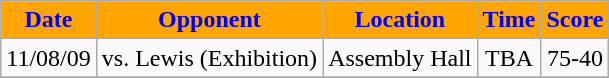<table class="wikitable" style="text-align:center">
<tr>
<th style=" background:orange;color:blue;">Date</th>
<th style=" background:orange;color:blue;">Opponent</th>
<th style=" background:orange;color:blue;">Location</th>
<th style=" background:orange;color:blue;">Time</th>
<th style=" background:orange;color:blue;">Score</th>
</tr>
<tr>
<td>11/08/09</td>
<td>vs. Lewis (Exhibition)</td>
<td>Assembly Hall</td>
<td>TBA</td>
<td>75-40</td>
</tr>
<tr>
</tr>
</table>
